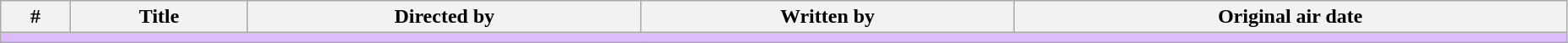<table class="wikitable" width="98%">
<tr>
<th>#</th>
<th>Title</th>
<th>Directed by</th>
<th>Written by</th>
<th>Original air date</th>
</tr>
<tr>
<td colspan="5" bgcolor="#DCBCFF"></td>
</tr>
<tr>
</tr>
</table>
